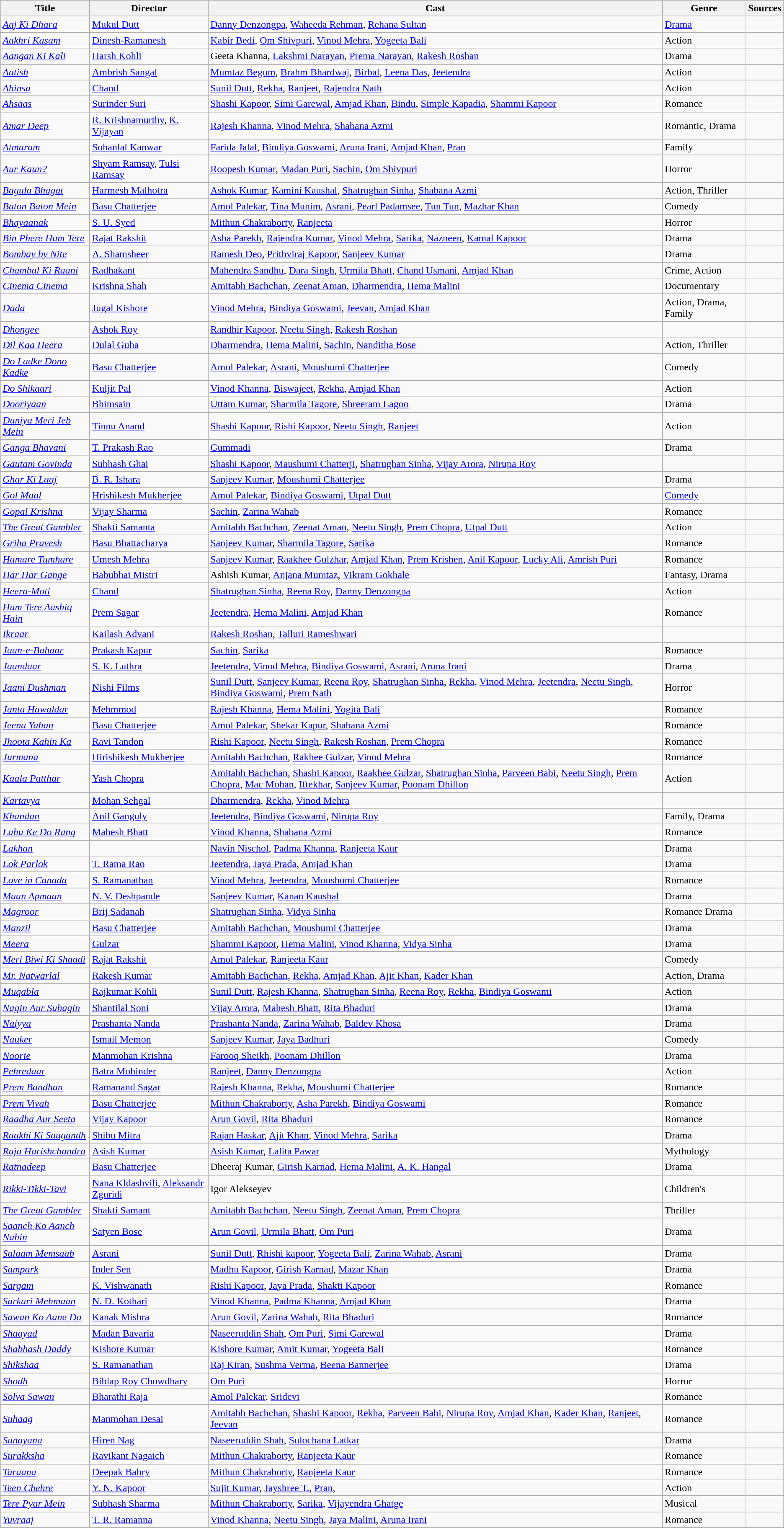<table class="wikitable">
<tr>
<th>Title</th>
<th>Director</th>
<th>Cast</th>
<th>Genre</th>
<th>Sources</th>
</tr>
<tr>
<td><em><a href='#'>Aaj Ki Dhara</a></em></td>
<td><a href='#'>Mukul Dutt</a></td>
<td><a href='#'>Danny Denzongpa</a>, <a href='#'>Waheeda Rehman</a>, <a href='#'>Rehana Sultan</a></td>
<td><a href='#'>Drama</a></td>
<td></td>
</tr>
<tr>
<td><em><a href='#'>Aakhri Kasam</a></em></td>
<td><a href='#'>Dinesh-Ramanesh</a></td>
<td><a href='#'>Kabir Bedi</a>, <a href='#'>Om Shivpuri</a>, <a href='#'>Vinod Mehra</a>, <a href='#'>Yogeeta Bali</a></td>
<td>Action</td>
<td></td>
</tr>
<tr>
<td><em><a href='#'>Aangan Ki Kali</a></em></td>
<td><a href='#'>Harsh Kohli</a></td>
<td>Geeta Khanna, <a href='#'>Lakshmi Narayan</a>, <a href='#'>Prema Narayan</a>, <a href='#'>Rakesh Roshan</a></td>
<td>Drama</td>
<td></td>
</tr>
<tr>
<td><em><a href='#'>Aatish</a></em></td>
<td><a href='#'>Ambrish Sangal</a></td>
<td><a href='#'>Mumtaz Begum</a>, <a href='#'>Brahm Bhardwaj</a>, <a href='#'>Birbal</a>, <a href='#'>Leena Das</a>, <a href='#'>Jeetendra</a></td>
<td>Action</td>
<td></td>
</tr>
<tr>
<td><em> <a href='#'>Ahinsa</a></em></td>
<td><a href='#'>Chand</a></td>
<td><a href='#'>Sunil Dutt</a>, <a href='#'>Rekha</a>, <a href='#'>Ranjeet</a>, <a href='#'>Rajendra Nath</a></td>
<td>Action</td>
<td></td>
</tr>
<tr>
<td><em><a href='#'>Ahsaas</a></em></td>
<td><a href='#'>Surinder Suri</a></td>
<td><a href='#'>Shashi Kapoor</a>, <a href='#'>Simi Garewal</a>, <a href='#'>Amjad Khan</a>, <a href='#'>Bindu</a>, <a href='#'>Simple Kapadia</a>, <a href='#'>Shammi Kapoor</a></td>
<td>Romance</td>
<td></td>
</tr>
<tr>
<td><em><a href='#'>Amar Deep</a></em></td>
<td><a href='#'>R. Krishnamurthy</a>, <a href='#'>K. Vijayan</a></td>
<td><a href='#'>Rajesh Khanna</a>, <a href='#'>Vinod Mehra</a>, <a href='#'>Shabana Azmi</a></td>
<td>Romantic, Drama</td>
<td></td>
</tr>
<tr>
<td><em><a href='#'>Atmaram</a></em></td>
<td><a href='#'>Sohanlal Kanwar</a></td>
<td><a href='#'>Farida Jalal</a>, <a href='#'>Bindiya Goswami</a>, <a href='#'>Aruna Irani</a>, <a href='#'>Amjad Khan</a>, <a href='#'>Pran</a></td>
<td>Family</td>
<td></td>
</tr>
<tr>
<td><em><a href='#'>Aur Kaun?</a></em></td>
<td><a href='#'>Shyam Ramsay</a>, <a href='#'>Tulsi Ramsay</a></td>
<td><a href='#'>Roopesh Kumar</a>, <a href='#'>Madan Puri</a>, <a href='#'>Sachin</a>, <a href='#'>Om Shivpuri</a></td>
<td>Horror</td>
<td></td>
</tr>
<tr>
<td><em><a href='#'>Bagula Bhagat</a></em></td>
<td><a href='#'>Harmesh Malhotra</a></td>
<td><a href='#'>Ashok Kumar</a>, <a href='#'>Kamini Kaushal</a>, <a href='#'>Shatrughan Sinha</a>, <a href='#'>Shabana Azmi</a></td>
<td>Action, Thriller</td>
<td></td>
</tr>
<tr>
<td><em><a href='#'>Baton Baton Mein</a></em></td>
<td><a href='#'>Basu Chatterjee</a></td>
<td><a href='#'>Amol Palekar</a>, <a href='#'>Tina Munim</a>, <a href='#'>Asrani</a>, <a href='#'>Pearl Padamsee</a>, <a href='#'>Tun Tun</a>, <a href='#'>Mazhar Khan</a></td>
<td>Comedy</td>
<td></td>
</tr>
<tr>
<td><em><a href='#'>Bhayaanak</a></em></td>
<td><a href='#'>S. U. Syed</a></td>
<td><a href='#'>Mithun Chakraborty</a>, <a href='#'>Ranjeeta</a></td>
<td>Horror</td>
<td></td>
</tr>
<tr>
<td><em><a href='#'>Bin Phere Hum Tere</a></em></td>
<td><a href='#'>Rajat Rakshit</a></td>
<td><a href='#'>Asha Parekh</a>, <a href='#'>Rajendra Kumar</a>, <a href='#'>Vinod Mehra</a>, <a href='#'>Sarika</a>, <a href='#'>Nazneen</a>, <a href='#'>Kamal Kapoor</a></td>
<td>Drama</td>
<td></td>
</tr>
<tr>
<td><em><a href='#'>Bombay by Nite</a></em></td>
<td><a href='#'>A. Shamsheer</a></td>
<td><a href='#'>Ramesh Deo</a>, <a href='#'>Prithviraj Kapoor</a>, <a href='#'>Sanjeev Kumar</a></td>
<td>Drama</td>
<td></td>
</tr>
<tr>
<td><em><a href='#'>Chambal Ki Raani</a></em></td>
<td><a href='#'>Radhakant</a></td>
<td><a href='#'>Mahendra Sandhu</a>, <a href='#'>Dara Singh</a>, <a href='#'>Urmila Bhatt</a>, <a href='#'>Chand Usmani</a>, <a href='#'>Amjad Khan</a></td>
<td>Crime, Action</td>
<td></td>
</tr>
<tr>
<td><em><a href='#'>Cinema Cinema</a></em></td>
<td><a href='#'>Krishna Shah</a></td>
<td><a href='#'>Amitabh Bachchan</a>, <a href='#'>Zeenat Aman</a>, <a href='#'>Dharmendra</a>, <a href='#'>Hema Malini</a></td>
<td>Documentary</td>
<td></td>
</tr>
<tr>
<td><em><a href='#'>Dada</a></em></td>
<td><a href='#'>Jugal Kishore</a></td>
<td><a href='#'>Vinod Mehra</a>, <a href='#'>Bindiya Goswami</a>, <a href='#'>Jeevan</a>, <a href='#'>Amjad Khan</a></td>
<td>Action, Drama, Family</td>
<td></td>
</tr>
<tr>
<td><em><a href='#'>Dhongee</a></em></td>
<td><a href='#'>Ashok Roy</a></td>
<td><a href='#'>Randhir Kapoor</a>, <a href='#'>Neetu Singh</a>, <a href='#'>Rakesh Roshan</a></td>
<td></td>
<td></td>
</tr>
<tr>
<td><em><a href='#'>Dil Kaa Heera</a></em></td>
<td><a href='#'>Dulal Guha</a></td>
<td><a href='#'>Dharmendra</a>, <a href='#'>Hema Malini</a>, <a href='#'>Sachin</a>, <a href='#'>Nanditha Bose</a></td>
<td>Action, Thriller</td>
<td></td>
</tr>
<tr>
<td><em><a href='#'>Do Ladke Dono Kadke</a></em></td>
<td><a href='#'>Basu Chatterjee</a></td>
<td><a href='#'>Amol Palekar</a>, <a href='#'>Asrani</a>, <a href='#'>Moushumi Chatterjee</a></td>
<td>Comedy</td>
<td></td>
</tr>
<tr>
<td><em><a href='#'>Do Shikaari</a></em></td>
<td><a href='#'>Kuljit Pal</a></td>
<td><a href='#'>Vinod Khanna</a>, <a href='#'>Biswajeet</a>, <a href='#'>Rekha</a>, <a href='#'>Amjad Khan</a></td>
<td>Action</td>
<td></td>
</tr>
<tr>
<td><em><a href='#'>Dooriyaan</a></em></td>
<td><a href='#'>Bhimsain</a></td>
<td><a href='#'>Uttam Kumar</a>, <a href='#'>Sharmila Tagore</a>, <a href='#'>Shreeram Lagoo</a></td>
<td>Drama</td>
<td></td>
</tr>
<tr>
<td><em><a href='#'>Duniya Meri Jeb Mein</a></em></td>
<td><a href='#'>Tinnu Anand</a></td>
<td><a href='#'>Shashi Kapoor</a>, <a href='#'>Rishi Kapoor</a>, <a href='#'>Neetu Singh</a>, <a href='#'>Ranjeet</a></td>
<td>Action</td>
<td></td>
</tr>
<tr>
<td><em><a href='#'>Ganga Bhavani</a></em></td>
<td><a href='#'>T. Prakash Rao</a></td>
<td><a href='#'>Gummadi</a></td>
<td>Drama</td>
<td></td>
</tr>
<tr>
<td><em><a href='#'>Gautam Govinda</a></em></td>
<td><a href='#'>Subhash Ghai</a></td>
<td><a href='#'>Shashi Kapoor</a>, <a href='#'>Maushumi Chatterji</a>,  <a href='#'>Shatrughan Sinha</a>, <a href='#'>Vijay Arora</a>, <a href='#'>Nirupa Roy</a></td>
<td></td>
<td></td>
</tr>
<tr>
<td><em><a href='#'>Ghar Ki Laaj</a></em></td>
<td><a href='#'>B. R. Ishara</a></td>
<td><a href='#'>Sanjeev Kumar</a>, <a href='#'>Moushumi Chatterjee</a></td>
<td>Drama</td>
<td></td>
</tr>
<tr>
<td><em><a href='#'>Gol Maal</a></em></td>
<td><a href='#'>Hrishikesh Mukherjee</a></td>
<td><a href='#'>Amol Palekar</a>, <a href='#'>Bindiya Goswami</a>, <a href='#'>Utpal Dutt</a></td>
<td><a href='#'>Comedy</a></td>
<td></td>
</tr>
<tr>
<td><em><a href='#'>Gopal Krishna</a></em></td>
<td><a href='#'>Vijay Sharma</a></td>
<td><a href='#'>Sachin</a>, <a href='#'>Zarina Wahab</a></td>
<td>Romance</td>
<td></td>
</tr>
<tr>
<td><em><a href='#'>The Great Gambler</a></em></td>
<td><a href='#'>Shakti Samanta</a></td>
<td><a href='#'>Amitabh Bachchan</a>, <a href='#'>Zeenat Aman</a>, <a href='#'>Neetu Singh</a>, <a href='#'>Prem Chopra</a>, <a href='#'>Utpal Dutt</a></td>
<td>Action</td>
<td></td>
</tr>
<tr>
<td><em><a href='#'>Griha Pravesh</a></em></td>
<td><a href='#'>Basu Bhattacharya</a></td>
<td><a href='#'>Sanjeev Kumar</a>, <a href='#'>Sharmila Tagore</a>, <a href='#'>Sarika</a></td>
<td>Romance</td>
<td></td>
</tr>
<tr>
<td><em><a href='#'>Hamare Tumhare</a></em></td>
<td><a href='#'>Umesh Mehra</a></td>
<td><a href='#'>Sanjeev Kumar</a>, <a href='#'>Raakhee Gulzhar</a>, <a href='#'>Amjad Khan</a>, <a href='#'>Prem Krishen</a>, <a href='#'>Anil Kapoor</a>, <a href='#'>Lucky Ali</a>, <a href='#'>Amrish Puri</a></td>
<td>Romance</td>
<td></td>
</tr>
<tr>
<td><em><a href='#'>Har Har Gange</a></em></td>
<td><a href='#'>Babubhai Mistri</a></td>
<td>Ashish Kumar, <a href='#'>Anjana Mumtaz</a>, <a href='#'>Vikram Gokhale</a></td>
<td>Fantasy, Drama</td>
<td></td>
</tr>
<tr>
<td><em><a href='#'>Heera-Moti</a></em></td>
<td><a href='#'>Chand</a></td>
<td><a href='#'>Shatrughan Sinha</a>, <a href='#'>Reena Roy</a>, <a href='#'>Danny Denzongpa</a></td>
<td>Action</td>
<td></td>
</tr>
<tr>
<td><em><a href='#'>Hum Tere Aashiq Hain</a></em></td>
<td><a href='#'>Prem Sagar</a></td>
<td><a href='#'>Jeetendra</a>, <a href='#'>Hema Malini</a>, <a href='#'>Amjad Khan</a></td>
<td>Romance</td>
<td></td>
</tr>
<tr>
<td><em><a href='#'>Ikraar</a></em></td>
<td><a href='#'>Kailash Advani</a></td>
<td><a href='#'>Rakesh Roshan</a>, <a href='#'>Talluri Rameshwari</a></td>
<td></td>
<td></td>
</tr>
<tr>
<td><em><a href='#'>Jaan-e-Bahaar</a></em></td>
<td><a href='#'>Prakash Kapur</a></td>
<td><a href='#'>Sachin</a>, <a href='#'>Sarika</a></td>
<td>Romance</td>
<td></td>
</tr>
<tr>
<td><em><a href='#'>Jaandaar</a></em></td>
<td><a href='#'>S. K. Luthra</a></td>
<td><a href='#'>Jeetendra</a>, <a href='#'>Vinod Mehra</a>, <a href='#'>Bindiya Goswami</a>, <a href='#'>Asrani</a>, <a href='#'>Aruna Irani</a></td>
<td>Drama</td>
<td></td>
</tr>
<tr>
<td><em><a href='#'>Jaani Dushman</a></em></td>
<td><a href='#'>Nishi Films</a></td>
<td><a href='#'>Sunil Dutt</a>, <a href='#'>Sanjeev Kumar</a>, <a href='#'>Reena Roy</a>, <a href='#'>Shatrughan Sinha</a>, <a href='#'>Rekha</a>, <a href='#'>Vinod Mehra</a>, <a href='#'>Jeetendra</a>, <a href='#'>Neetu Singh</a>, <a href='#'>Bindiya Goswami</a>, <a href='#'>Prem Nath</a></td>
<td>Horror</td>
<td></td>
</tr>
<tr>
<td><em><a href='#'>Janta Hawaldar</a></em></td>
<td><a href='#'>Mehmmod</a></td>
<td><a href='#'>Rajesh Khanna</a>, <a href='#'>Hema Malini</a>, <a href='#'>Yogita Bali</a></td>
<td>Romance</td>
<td></td>
</tr>
<tr>
<td><em><a href='#'>Jeena Yahan</a></em></td>
<td><a href='#'>Basu Chatterjee</a></td>
<td><a href='#'>Amol Palekar</a>, <a href='#'>Shekar Kapur</a>, <a href='#'>Shabana Azmi</a></td>
<td>Romance</td>
<td></td>
</tr>
<tr>
<td><em><a href='#'>Jhoota Kahin Ka</a></em></td>
<td><a href='#'>Ravi Tandon</a></td>
<td><a href='#'>Rishi Kapoor</a>, <a href='#'>Neetu Singh</a>, <a href='#'>Rakesh Roshan</a>, <a href='#'>Prem Chopra</a></td>
<td>Romance</td>
<td></td>
</tr>
<tr>
<td><em><a href='#'>Jurmana</a></em></td>
<td><a href='#'>Hirishikesh Mukherjee</a></td>
<td><a href='#'>Amitabh Bachchan</a>, <a href='#'>Rakhee Gulzar</a>, <a href='#'>Vinod Mehra</a></td>
<td>Romance</td>
<td></td>
</tr>
<tr>
<td><em><a href='#'>Kaala Patthar</a></em></td>
<td><a href='#'>Yash Chopra</a></td>
<td><a href='#'>Amitabh Bachchan</a>, <a href='#'>Shashi Kapoor</a>, <a href='#'>Raakhee Gulzar</a>, <a href='#'>Shatrughan Sinha</a>, <a href='#'>Parveen Babi</a>, <a href='#'>Neetu Singh</a>, <a href='#'>Prem Chopra</a>, <a href='#'>Mac Mohan</a>, <a href='#'>Iftekhar</a>, <a href='#'>Sanjeev Kumar</a>, <a href='#'>Poonam Dhillon</a></td>
<td>Action</td>
<td></td>
</tr>
<tr>
<td><em><a href='#'>Kartavya</a></em></td>
<td><a href='#'>Mohan Sehgal</a></td>
<td><a href='#'>Dharmendra</a>, <a href='#'>Rekha</a>, <a href='#'>Vinod Mehra</a></td>
<td></td>
<td></td>
</tr>
<tr>
<td><em><a href='#'>Khandan</a></em></td>
<td><a href='#'>Anil Ganguly</a></td>
<td><a href='#'>Jeetendra</a>, <a href='#'>Bindiya Goswami</a>, <a href='#'>Nirupa Roy</a></td>
<td>Family, Drama</td>
<td></td>
</tr>
<tr>
<td><em><a href='#'>Lahu Ke Do Rang</a></em></td>
<td><a href='#'>Mahesh Bhatt</a></td>
<td><a href='#'>Vinod Khanna</a>, <a href='#'>Shabana Azmi</a></td>
<td>Romance</td>
<td></td>
</tr>
<tr>
<td><em><a href='#'>Lakhan</a></em></td>
<td></td>
<td><a href='#'>Navin Nischol</a>, <a href='#'>Padma Khanna</a>, <a href='#'>Ranjeeta Kaur</a></td>
<td>Drama</td>
<td></td>
</tr>
<tr>
<td><em><a href='#'>Lok Parlok</a></em></td>
<td><a href='#'>T. Rama Rao</a></td>
<td><a href='#'>Jeetendra</a>, <a href='#'>Jaya Prada</a>, <a href='#'>Amjad Khan</a></td>
<td>Drama</td>
<td></td>
</tr>
<tr>
<td><em><a href='#'>Love in Canada</a></em></td>
<td><a href='#'>S. Ramanathan</a></td>
<td><a href='#'>Vinod Mehra</a>, <a href='#'>Jeetendra</a>, <a href='#'>Moushumi Chatterjee</a></td>
<td>Romance</td>
<td></td>
</tr>
<tr>
<td><em><a href='#'>Maan Apmaan</a></em></td>
<td><a href='#'>N. V. Deshpande</a></td>
<td><a href='#'>Sanjeev Kumar</a>, <a href='#'>Kanan Kaushal</a></td>
<td>Drama</td>
<td></td>
</tr>
<tr>
<td><em><a href='#'>Magroor</a></em></td>
<td><a href='#'>Brij Sadanah</a></td>
<td><a href='#'>Shatrughan Sinha</a>, <a href='#'>Vidya Sinha</a></td>
<td>Romance Drama</td>
<td></td>
</tr>
<tr>
<td><em><a href='#'>Manzil</a></em></td>
<td><a href='#'>Basu Chatterjee</a></td>
<td><a href='#'>Amitabh Bachchan</a>, <a href='#'>Moushumi Chatterjee</a></td>
<td>Drama</td>
<td></td>
</tr>
<tr>
<td><em><a href='#'>Meera</a></em></td>
<td><a href='#'>Gulzar</a></td>
<td><a href='#'>Shammi Kapoor</a>, <a href='#'>Hema Malini</a>, <a href='#'>Vinod Khanna</a>, <a href='#'>Vidya Sinha</a></td>
<td>Drama</td>
<td></td>
</tr>
<tr>
<td><em><a href='#'>Meri Biwi Ki Shaadi</a></em></td>
<td><a href='#'>Rajat Rakshit</a></td>
<td><a href='#'>Amol Palekar</a>, <a href='#'>Ranjeeta Kaur</a></td>
<td>Comedy</td>
<td></td>
</tr>
<tr>
<td><em><a href='#'>Mr. Natwarlal</a></em></td>
<td><a href='#'>Rakesh Kumar</a></td>
<td><a href='#'>Amitabh Bachchan</a>, <a href='#'>Rekha</a>, <a href='#'>Amjad Khan</a>, <a href='#'>Ajit Khan</a>, <a href='#'>Kader Khan</a></td>
<td>Action, Drama</td>
<td></td>
</tr>
<tr>
<td><em><a href='#'>Muqabla</a></em></td>
<td><a href='#'>Rajkumar Kohli</a></td>
<td><a href='#'>Sunil Dutt</a>, <a href='#'>Rajesh Khanna</a>, <a href='#'>Shatrughan Sinha</a>, <a href='#'>Reena Roy</a>, <a href='#'>Rekha</a>, <a href='#'>Bindiya Goswami</a></td>
<td>Action</td>
<td></td>
</tr>
<tr>
<td><em><a href='#'>Nagin Aur Suhagin</a></em></td>
<td><a href='#'>Shantilal Soni</a></td>
<td><a href='#'>Vijay Arora</a>, <a href='#'>Mahesh Bhatt</a>, <a href='#'>Rita Bhaduri</a></td>
<td>Drama</td>
<td></td>
</tr>
<tr>
<td><em><a href='#'>Naiyya</a></em></td>
<td><a href='#'>Prashanta Nanda</a></td>
<td><a href='#'>Prashanta Nanda</a>, <a href='#'>Zarina Wahab</a>, <a href='#'>Baldev Khosa</a></td>
<td>Drama</td>
<td></td>
</tr>
<tr>
<td><em><a href='#'>Nauker</a></em></td>
<td><a href='#'>Ismail Memon</a></td>
<td><a href='#'>Sanjeev Kumar</a>, <a href='#'>Jaya Badhuri</a></td>
<td>Comedy</td>
<td></td>
</tr>
<tr>
<td><em><a href='#'>Noorie</a></em></td>
<td><a href='#'>Manmohan Krishna</a></td>
<td><a href='#'>Farooq Sheikh</a>, <a href='#'>Poonam Dhillon</a></td>
<td>Drama</td>
<td></td>
</tr>
<tr>
<td><em><a href='#'>Pehredaar</a></em></td>
<td><a href='#'>Batra Mohinder</a></td>
<td><a href='#'>Ranjeet</a>, <a href='#'>Danny Denzongpa</a></td>
<td>Action</td>
<td></td>
</tr>
<tr>
<td><em><a href='#'>Prem Bandhan</a></em></td>
<td><a href='#'>Ramanand Sagar</a></td>
<td><a href='#'>Rajesh Khanna</a>, <a href='#'>Rekha</a>, <a href='#'>Moushumi Chatterjee</a></td>
<td>Romance</td>
<td></td>
</tr>
<tr>
<td><em><a href='#'>Prem Vivah</a></em></td>
<td><a href='#'>Basu Chatterjee</a></td>
<td><a href='#'>Mithun Chakraborty</a>, <a href='#'>Asha Parekh</a>, <a href='#'>Bindiya Goswami</a></td>
<td>Romance</td>
<td></td>
</tr>
<tr>
<td><em><a href='#'>Raadha Aur Seeta</a></em></td>
<td><a href='#'>Vijay Kapoor</a></td>
<td><a href='#'>Arun Govil</a>, <a href='#'>Rita Bhaduri</a></td>
<td>Romance</td>
<td></td>
</tr>
<tr>
<td><em><a href='#'>Raakhi Ki Saugandh</a></em></td>
<td><a href='#'>Shibu Mitra</a></td>
<td><a href='#'>Rajan Haskar</a>, <a href='#'>Ajit Khan</a>, <a href='#'>Vinod Mehra</a>, <a href='#'>Sarika</a></td>
<td>Drama</td>
<td></td>
</tr>
<tr>
<td><em><a href='#'>Raja Harishchandra</a></em></td>
<td><a href='#'>Asish Kumar</a></td>
<td><a href='#'>Asish Kumar</a>, <a href='#'>Lalita Pawar</a></td>
<td>Mythology</td>
<td></td>
</tr>
<tr>
<td><em><a href='#'>Ratnadeep</a></em></td>
<td><a href='#'>Basu Chatterjee</a></td>
<td>Dheeraj Kumar,   <a href='#'>Girish Karnad</a>, <a href='#'>Hema Malini</a>, <a href='#'>A. K. Hangal</a></td>
<td>Drama</td>
<td></td>
</tr>
<tr>
<td><em><a href='#'>Rikki-Tikki-Tavi</a></em></td>
<td><a href='#'>Nana Kldashvili</a>, <a href='#'>Aleksandr Zguridi</a></td>
<td>Igor Alekseyev</td>
<td>Children's</td>
<td></td>
</tr>
<tr>
<td><em><a href='#'>The Great Gambler</a></em></td>
<td><a href='#'>Shakti Samant</a></td>
<td><a href='#'>Amitabh Bachchan</a>, <a href='#'>Neetu Singh</a>, <a href='#'>Zeenat Aman</a>, <a href='#'>Prem Chopra</a></td>
<td>Thriller</td>
<td></td>
</tr>
<tr>
<td><em><a href='#'>Saanch Ko Aanch Nahin</a></em></td>
<td><a href='#'>Satyen Bose</a></td>
<td><a href='#'>Arun Govil</a>, <a href='#'>Urmila Bhatt</a>, <a href='#'>Om Puri</a></td>
<td>Drama</td>
<td></td>
</tr>
<tr>
<td><em><a href='#'>Salaam Memsaab</a></em></td>
<td><a href='#'>Asrani</a></td>
<td><a href='#'>Sunil Dutt</a>, <a href='#'>Rhishi kapoor</a>, <a href='#'>Yogeeta Bali</a>, <a href='#'>Zarina Wahab</a>, <a href='#'>Asrani</a></td>
<td>Drama</td>
<td></td>
</tr>
<tr>
<td><em><a href='#'>Sampark</a></em></td>
<td><a href='#'>Inder Sen</a></td>
<td><a href='#'>Madhu Kapoor</a>, <a href='#'>Girish Karnad</a>, <a href='#'>Mazar Khan</a></td>
<td>Drama</td>
<td></td>
</tr>
<tr>
<td><em><a href='#'>Sargam</a></em></td>
<td><a href='#'>K. Vishwanath</a></td>
<td><a href='#'>Rishi Kapoor</a>, <a href='#'>Jaya Prada</a>, <a href='#'>Shakti Kapoor</a></td>
<td>Romance</td>
<td></td>
</tr>
<tr>
<td><em><a href='#'>Sarkari Mehmaan</a></em></td>
<td><a href='#'>N. D. Kothari</a></td>
<td><a href='#'>Vinod Khanna</a>, <a href='#'>Padma Khanna</a>, <a href='#'>Amjad Khan</a></td>
<td>Drama</td>
<td></td>
</tr>
<tr>
<td><em><a href='#'>Sawan Ko Aane Do</a></em></td>
<td><a href='#'>Kanak Mishra</a></td>
<td><a href='#'>Arun Govil</a>, <a href='#'>Zarina Wahab</a>, <a href='#'>Rita Bhaduri</a></td>
<td>Romance</td>
<td></td>
</tr>
<tr>
<td><em><a href='#'>Shaayad</a></em></td>
<td><a href='#'>Madan Bavaria</a></td>
<td><a href='#'>Naseeruddin Shah</a>, <a href='#'>Om Puri</a>, <a href='#'>Simi Garewal</a></td>
<td>Drama</td>
<td></td>
</tr>
<tr>
<td><em><a href='#'>Shabhash Daddy</a></em></td>
<td><a href='#'>Kishore Kumar</a></td>
<td><a href='#'>Kishore Kumar</a>, <a href='#'>Amit Kumar</a>, <a href='#'>Yogeeta Bali</a></td>
<td>Romance</td>
<td></td>
</tr>
<tr>
<td><em><a href='#'>Shikshaa</a></em></td>
<td><a href='#'>S. Ramanathan</a></td>
<td><a href='#'>Raj Kiran</a>, <a href='#'>Sushma Verma</a>, <a href='#'>Beena Bannerjee</a></td>
<td>Drama</td>
<td></td>
</tr>
<tr>
<td><em><a href='#'>Shodh</a></em></td>
<td><a href='#'>Biblap Roy Chowdhary</a></td>
<td><a href='#'>Om Puri</a></td>
<td>Horror</td>
<td></td>
</tr>
<tr>
<td><em><a href='#'>Solva Sawan</a></em></td>
<td><a href='#'>Bharathi Raja</a></td>
<td><a href='#'>Amol Palekar</a>, <a href='#'>Sridevi</a></td>
<td>Romance</td>
<td></td>
</tr>
<tr>
<td><em><a href='#'>Suhaag</a></em></td>
<td><a href='#'>Manmohan Desai</a></td>
<td><a href='#'>Amitabh Bachchan</a>, <a href='#'>Shashi Kapoor</a>, <a href='#'>Rekha</a>, <a href='#'>Parveen Babi</a>, <a href='#'>Nirupa Roy</a>, <a href='#'>Amjad Khan</a>, <a href='#'>Kader Khan</a>, <a href='#'>Ranjeet</a>, <a href='#'>Jeevan</a></td>
<td>Romance</td>
<td></td>
</tr>
<tr>
<td><em><a href='#'>Sunayana</a></em></td>
<td><a href='#'>Hiren Nag</a></td>
<td><a href='#'>Naseeruddin Shah</a>, <a href='#'>Sulochana Latkar</a></td>
<td>Drama</td>
<td></td>
</tr>
<tr>
<td><em><a href='#'>Surakksha</a></em></td>
<td><a href='#'>Ravikant Nagaich</a></td>
<td><a href='#'>Mithun Chakraborty</a>, <a href='#'>Ranjeeta Kaur</a></td>
<td>Romance</td>
<td></td>
</tr>
<tr>
<td><em><a href='#'>Taraana</a></em></td>
<td><a href='#'>Deepak Bahry</a></td>
<td><a href='#'>Mithun Chakraborty</a>, <a href='#'>Ranjeeta Kaur</a></td>
<td>Romance</td>
<td></td>
</tr>
<tr>
<td><em><a href='#'>Teen Chehre</a></em></td>
<td><a href='#'>Y. N. Kapoor</a></td>
<td><a href='#'>Sujit Kumar</a>, <a href='#'>Jayshree T.</a>, <a href='#'>Pran</a>,</td>
<td>Action</td>
<td></td>
</tr>
<tr>
<td><em><a href='#'>Tere Pyar Mein</a></em></td>
<td><a href='#'>Subhash Sharma</a></td>
<td><a href='#'>Mithun Chakraborty</a>, <a href='#'>Sarika</a>, <a href='#'>Vijayendra Ghatge</a></td>
<td>Musical</td>
<td></td>
</tr>
<tr>
<td><em><a href='#'>Yuvraaj</a></em></td>
<td><a href='#'>T. R. Ramanna</a></td>
<td><a href='#'>Vinod Khanna</a>, <a href='#'>Neetu Singh</a>, <a href='#'>Jaya Malini</a>, <a href='#'>Aruna Irani</a></td>
<td>Romance</td>
<td></td>
</tr>
<tr>
</tr>
</table>
